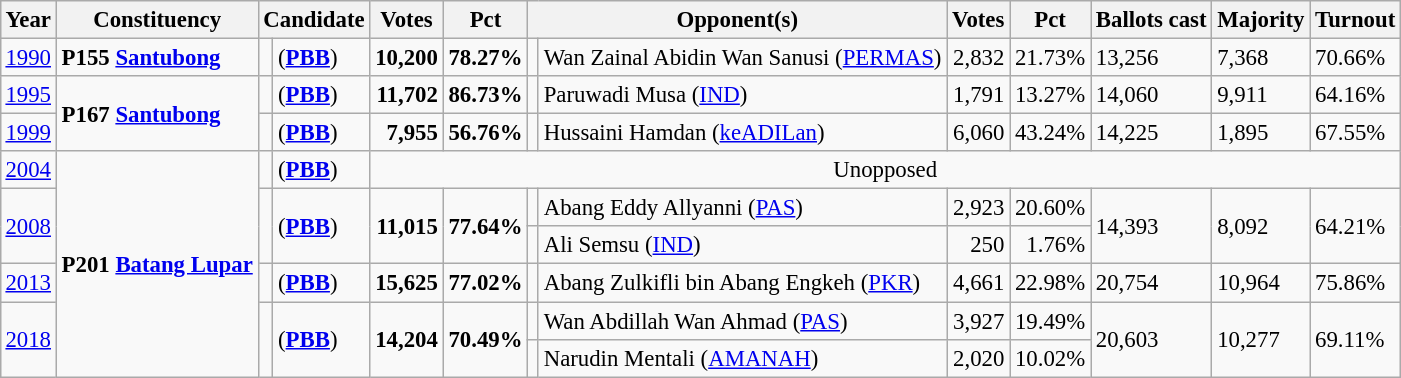<table class="wikitable" style="margin:0.5em ; font-size:95%">
<tr>
<th>Year</th>
<th>Constituency</th>
<th colspan=2>Candidate</th>
<th>Votes</th>
<th>Pct</th>
<th colspan=2>Opponent(s)</th>
<th>Votes</th>
<th>Pct</th>
<th>Ballots cast</th>
<th>Majority</th>
<th>Turnout</th>
</tr>
<tr>
<td><a href='#'>1990</a></td>
<td><strong>P155 <a href='#'>Santubong</a></strong></td>
<td></td>
<td> (<a href='#'><strong>PBB</strong></a>)</td>
<td align="right"><strong>10,200</strong></td>
<td><strong>78.27%</strong></td>
<td></td>
<td>Wan Zainal Abidin Wan Sanusi (<a href='#'>PERMAS</a>)</td>
<td align="right">2,832</td>
<td>21.73%</td>
<td>13,256</td>
<td>7,368</td>
<td>70.66%</td>
</tr>
<tr>
<td><a href='#'>1995</a></td>
<td rowspan=2><strong>P167 <a href='#'>Santubong</a></strong></td>
<td></td>
<td> (<a href='#'><strong>PBB</strong></a>)</td>
<td align="right"><strong>11,702</strong></td>
<td><strong>86.73%</strong></td>
<td></td>
<td>Paruwadi Musa (<a href='#'>IND</a>)</td>
<td align="right">1,791</td>
<td>13.27%</td>
<td>14,060</td>
<td>9,911</td>
<td>64.16%</td>
</tr>
<tr>
<td><a href='#'>1999</a></td>
<td></td>
<td> (<a href='#'><strong>PBB</strong></a>)</td>
<td align="right"><strong>7,955</strong></td>
<td><strong>56.76%</strong></td>
<td></td>
<td>Hussaini Hamdan (<a href='#'>keADILan</a>)</td>
<td align="right">6,060</td>
<td>43.24%</td>
<td>14,225</td>
<td>1,895</td>
<td>67.55%</td>
</tr>
<tr>
<td><a href='#'>2004</a></td>
<td rowspan=6><strong>P201 <a href='#'>Batang Lupar</a></strong></td>
<td></td>
<td> (<a href='#'><strong>PBB</strong></a>)</td>
<td colspan=9 align=center>Unopposed</td>
</tr>
<tr>
<td rowspan=2><a href='#'>2008</a></td>
<td rowspan=2 ></td>
<td rowspan=2> (<a href='#'><strong>PBB</strong></a>)</td>
<td rowspan=2 align="right"><strong>11,015</strong></td>
<td rowspan=2><strong>77.64%</strong></td>
<td></td>
<td>Abang Eddy Allyanni (<a href='#'>PAS</a>)</td>
<td align="right">2,923</td>
<td>20.60%</td>
<td rowspan=2>14,393</td>
<td rowspan=2>8,092</td>
<td rowspan=2>64.21%</td>
</tr>
<tr>
<td></td>
<td>Ali Semsu (<a href='#'>IND</a>)</td>
<td align=right>250</td>
<td align=right>1.76%</td>
</tr>
<tr>
<td><a href='#'>2013</a></td>
<td></td>
<td> (<a href='#'><strong>PBB</strong></a>)</td>
<td align="right"><strong>15,625</strong></td>
<td><strong>77.02%</strong></td>
<td></td>
<td>Abang Zulkifli bin Abang Engkeh (<a href='#'>PKR</a>)</td>
<td align="right">4,661</td>
<td>22.98%</td>
<td>20,754</td>
<td>10,964</td>
<td>75.86%</td>
</tr>
<tr>
<td rowspan="2"><a href='#'>2018</a></td>
<td rowspan="2" ></td>
<td rowspan="2"> (<a href='#'><strong>PBB</strong></a>)</td>
<td rowspan="2" align="right"><strong>14,204</strong></td>
<td rowspan="2"><strong>70.49%</strong></td>
<td></td>
<td>Wan Abdillah Wan Ahmad (<a href='#'>PAS</a>)</td>
<td align="right">3,927</td>
<td align="right">19.49%</td>
<td rowspan=2>20,603</td>
<td rowspan=2>10,277</td>
<td rowspan=2>69.11%</td>
</tr>
<tr>
<td></td>
<td>Narudin Mentali (<a href='#'>AMANAH</a>)</td>
<td align="right">2,020</td>
<td align="right">10.02%</td>
</tr>
</table>
